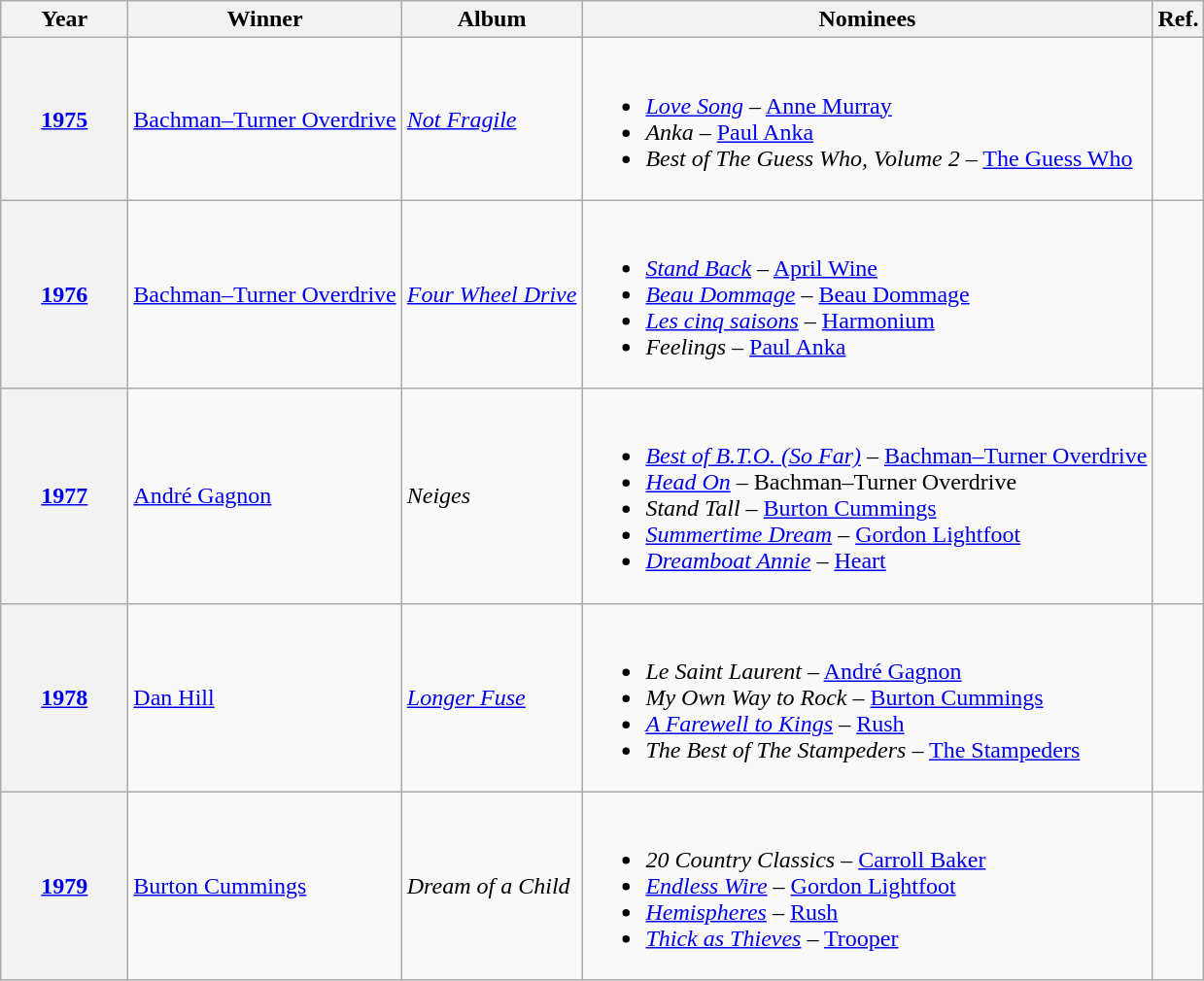<table class="wikitable sortable">
<tr>
<th scope="col" style="width:5em;">Year</th>
<th scope="col">Winner</th>
<th scope="col">Album</th>
<th scope="col" class="unsortable">Nominees</th>
<th scope="col" class="unsortable">Ref.</th>
</tr>
<tr>
<th scope="row"><a href='#'>1975</a></th>
<td><a href='#'>Bachman–Turner Overdrive</a></td>
<td><em><a href='#'>Not Fragile</a></em></td>
<td><br><ul><li><em><a href='#'>Love Song</a></em> – <a href='#'>Anne Murray</a></li><li><em>Anka</em> – <a href='#'>Paul Anka</a></li><li><em>Best of The Guess Who, Volume 2</em> – <a href='#'>The Guess Who</a></li></ul></td>
<td align="center"></td>
</tr>
<tr>
<th scope="row"><a href='#'>1976</a></th>
<td><a href='#'>Bachman–Turner Overdrive</a></td>
<td><em><a href='#'>Four Wheel Drive</a></em></td>
<td><br><ul><li><em><a href='#'>Stand Back</a></em> – <a href='#'>April Wine</a></li><li><em><a href='#'>Beau Dommage</a></em> – <a href='#'>Beau Dommage</a></li><li><em><a href='#'>Les cinq saisons</a></em> – <a href='#'>Harmonium</a></li><li><em>Feelings</em> – <a href='#'>Paul Anka</a></li></ul></td>
<td align="center"></td>
</tr>
<tr>
<th scope="row"><a href='#'>1977</a></th>
<td><a href='#'>André Gagnon</a></td>
<td><em>Neiges</em></td>
<td><br><ul><li><em><a href='#'>Best of B.T.O. (So Far)</a></em> – <a href='#'>Bachman–Turner Overdrive</a></li><li><em><a href='#'>Head On</a></em> – Bachman–Turner Overdrive</li><li><em>Stand Tall</em> – <a href='#'>Burton Cummings</a></li><li><em><a href='#'>Summertime Dream</a></em> – <a href='#'>Gordon Lightfoot</a></li><li><em><a href='#'>Dreamboat Annie</a></em> – <a href='#'>Heart</a></li></ul></td>
<td align="center"></td>
</tr>
<tr>
<th scope="row"><a href='#'>1978</a></th>
<td><a href='#'>Dan Hill</a></td>
<td><em><a href='#'>Longer Fuse</a></em></td>
<td><br><ul><li><em>Le Saint Laurent</em> – <a href='#'>André Gagnon</a></li><li><em>My Own Way to Rock</em> – <a href='#'>Burton Cummings</a></li><li><em><a href='#'>A Farewell to Kings</a></em> – <a href='#'>Rush</a></li><li><em>The Best of The Stampeders</em> – <a href='#'>The Stampeders</a></li></ul></td>
<td align="center"></td>
</tr>
<tr>
<th scope="row"><a href='#'>1979</a></th>
<td><a href='#'>Burton Cummings</a></td>
<td><em>Dream of a Child</em></td>
<td><br><ul><li><em>20 Country Classics</em> – <a href='#'>Carroll Baker</a></li><li><em><a href='#'>Endless Wire</a></em> – <a href='#'>Gordon Lightfoot</a></li><li><em><a href='#'>Hemispheres</a></em> – <a href='#'>Rush</a></li><li><em><a href='#'>Thick as Thieves</a></em> – <a href='#'>Trooper</a></li></ul></td>
<td align="center"></td>
</tr>
</table>
